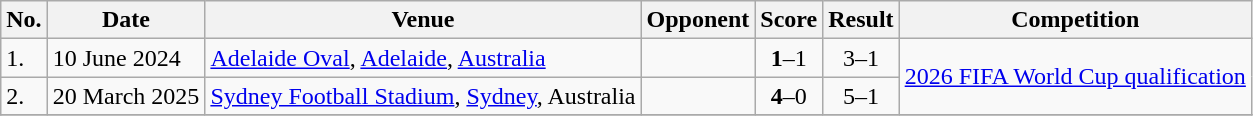<table class="wikitable">
<tr>
<th>No.</th>
<th>Date</th>
<th>Venue</th>
<th>Opponent</th>
<th>Score</th>
<th>Result</th>
<th>Competition</th>
</tr>
<tr>
<td>1.</td>
<td>10 June 2024</td>
<td><a href='#'>Adelaide Oval</a>, <a href='#'>Adelaide</a>, <a href='#'>Australia</a></td>
<td></td>
<td align=center><strong>1</strong>–1</td>
<td align=center>3–1</td>
<td rowspan=2><a href='#'>2026 FIFA World Cup qualification</a></td>
</tr>
<tr>
<td>2.</td>
<td>20 March 2025</td>
<td><a href='#'>Sydney Football Stadium</a>, <a href='#'>Sydney</a>, Australia</td>
<td></td>
<td align=center><strong>4</strong>–0</td>
<td align=center>5–1</td>
</tr>
<tr>
</tr>
</table>
